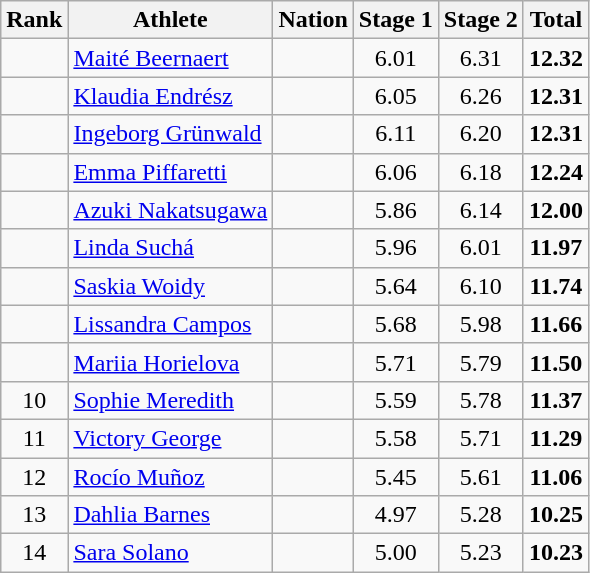<table class="wikitable sortable" style="text-align:center">
<tr>
<th>Rank</th>
<th>Athlete</th>
<th>Nation</th>
<th>Stage 1</th>
<th>Stage 2</th>
<th>Total</th>
</tr>
<tr>
<td></td>
<td align=left><a href='#'>Maité Beernaert</a></td>
<td align=left></td>
<td>6.01</td>
<td>6.31</td>
<td><strong>12.32</strong></td>
</tr>
<tr>
<td></td>
<td align=left><a href='#'>Klaudia Endrész</a></td>
<td align=left></td>
<td>6.05</td>
<td>6.26</td>
<td><strong>12.31</strong></td>
</tr>
<tr>
<td></td>
<td align=left><a href='#'>Ingeborg Grünwald</a></td>
<td align=left></td>
<td>6.11</td>
<td>6.20</td>
<td><strong>12.31</strong></td>
</tr>
<tr>
<td></td>
<td align=left><a href='#'>Emma Piffaretti</a></td>
<td align=left></td>
<td>6.06</td>
<td>6.18</td>
<td><strong>12.24</strong></td>
</tr>
<tr>
<td></td>
<td align=left><a href='#'>Azuki Nakatsugawa</a></td>
<td align=left></td>
<td>5.86</td>
<td>6.14</td>
<td><strong>12.00</strong></td>
</tr>
<tr>
<td></td>
<td align=left><a href='#'>Linda Suchá</a></td>
<td align=left></td>
<td>5.96</td>
<td>6.01</td>
<td><strong>11.97</strong></td>
</tr>
<tr>
<td></td>
<td align=left><a href='#'>Saskia Woidy</a></td>
<td align=left></td>
<td>5.64</td>
<td>6.10</td>
<td><strong>11.74</strong></td>
</tr>
<tr>
<td></td>
<td align=left><a href='#'>Lissandra Campos</a></td>
<td align="left"></td>
<td>5.68</td>
<td>5.98</td>
<td><strong>11.66</strong></td>
</tr>
<tr>
<td></td>
<td align=left><a href='#'>Mariia Horielova</a></td>
<td align=left></td>
<td>5.71</td>
<td>5.79</td>
<td><strong>11.50</strong></td>
</tr>
<tr>
<td>10</td>
<td align=left><a href='#'>Sophie Meredith</a></td>
<td align=left></td>
<td>5.59</td>
<td>5.78</td>
<td><strong>11.37</strong></td>
</tr>
<tr>
<td>11</td>
<td align=left><a href='#'>Victory George</a></td>
<td align=left></td>
<td>5.58</td>
<td>5.71</td>
<td><strong>11.29</strong></td>
</tr>
<tr>
<td>12</td>
<td align=left><a href='#'>Rocío Muñoz</a></td>
<td align="left"></td>
<td>5.45</td>
<td>5.61</td>
<td><strong>11.06</strong></td>
</tr>
<tr>
<td>13</td>
<td align=left><a href='#'>Dahlia Barnes</a></td>
<td align=left></td>
<td>4.97</td>
<td>5.28</td>
<td><strong>10.25</strong></td>
</tr>
<tr>
<td>14</td>
<td align=left><a href='#'>Sara Solano</a></td>
<td align="left"></td>
<td>5.00</td>
<td>5.23</td>
<td><strong>10.23</strong></td>
</tr>
</table>
